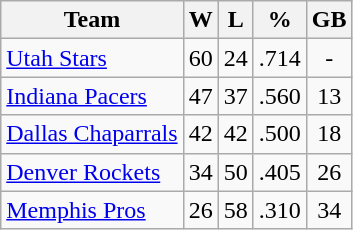<table class="wikitable" style="text-align: center;">
<tr>
<th>Team</th>
<th>W</th>
<th>L</th>
<th>%</th>
<th>GB</th>
</tr>
<tr>
<td align="left"><a href='#'>Utah Stars</a></td>
<td>60</td>
<td>24</td>
<td>.714</td>
<td>-</td>
</tr>
<tr>
<td align="left"><a href='#'>Indiana Pacers</a></td>
<td>47</td>
<td>37</td>
<td>.560</td>
<td>13</td>
</tr>
<tr>
<td align="left"><a href='#'>Dallas Chaparrals</a></td>
<td>42</td>
<td>42</td>
<td>.500</td>
<td>18</td>
</tr>
<tr>
<td align="left"><a href='#'>Denver Rockets</a></td>
<td>34</td>
<td>50</td>
<td>.405</td>
<td>26</td>
</tr>
<tr>
<td align="left"><a href='#'>Memphis Pros</a></td>
<td>26</td>
<td>58</td>
<td>.310</td>
<td>34</td>
</tr>
</table>
